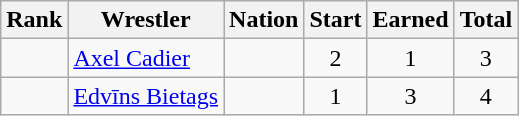<table class="wikitable sortable" style="text-align:center;">
<tr>
<th>Rank</th>
<th>Wrestler</th>
<th>Nation</th>
<th>Start</th>
<th>Earned</th>
<th>Total</th>
</tr>
<tr>
<td></td>
<td align=left><a href='#'>Axel Cadier</a></td>
<td align=left></td>
<td>2</td>
<td>1</td>
<td>3</td>
</tr>
<tr>
<td></td>
<td align=left><a href='#'>Edvīns Bietags</a></td>
<td align=left></td>
<td>1</td>
<td>3</td>
<td>4</td>
</tr>
</table>
